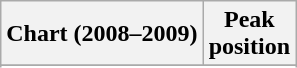<table class="wikitable sortable plainrowheaders" style="text-align:center">
<tr>
<th scope="col">Chart (2008–2009)</th>
<th scope="col">Peak<br> position</th>
</tr>
<tr>
</tr>
<tr>
</tr>
<tr>
</tr>
</table>
